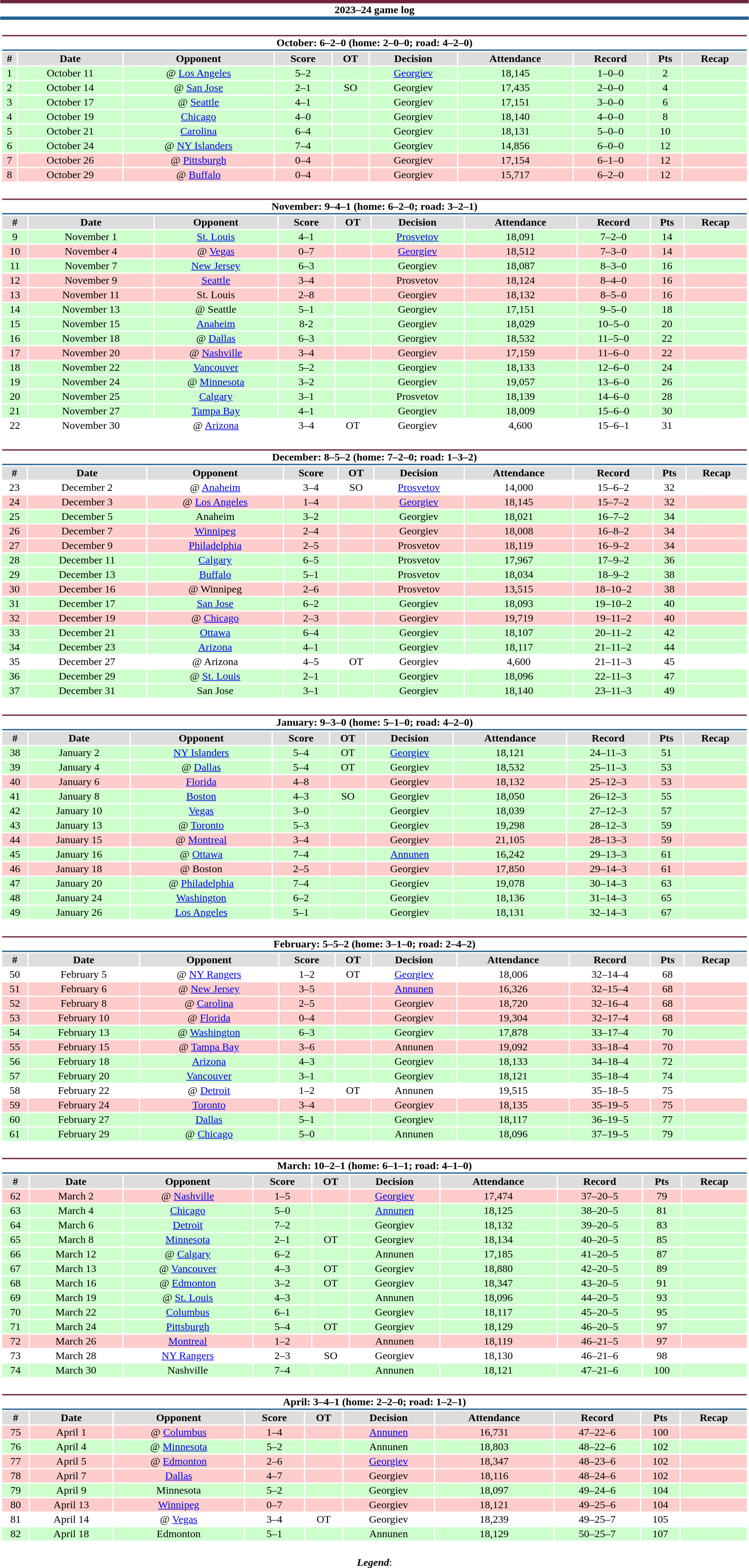<table class="toccolours" style="width:90%; clear:both; margin:1.5em auto; text-align:center;">
<tr>
<th colspan="11" style="background:#FFFFFF; border-top:#6F263D 5px solid; border-bottom:#236192 5px solid;">2023–24 game log</th>
</tr>
<tr>
<td colspan="11"><br><table class="toccolours collapsible collapsed" style="width:100%;">
<tr>
<th colspan="11" style="background:#FFFFFF; border-top:#6F263D 2px solid; border-bottom:#236192 2px solid;">October: 6–2–0 (home: 2–0–0; road: 4–2–0)</th>
</tr>
<tr style="background:#ddd;">
<th>#</th>
<th>Date</th>
<th>Opponent</th>
<th>Score</th>
<th>OT</th>
<th>Decision</th>
<th>Attendance</th>
<th>Record</th>
<th>Pts</th>
<th>Recap</th>
</tr>
<tr style="background:#cfc;">
<td>1</td>
<td>October 11</td>
<td>@ <a href='#'>Los Angeles</a></td>
<td>5–2</td>
<td></td>
<td><a href='#'>Georgiev</a></td>
<td>18,145</td>
<td>1–0–0</td>
<td>2</td>
<td></td>
</tr>
<tr style="background:#cfc;">
<td>2</td>
<td>October 14</td>
<td>@ <a href='#'>San Jose</a></td>
<td>2–1</td>
<td>SO</td>
<td>Georgiev</td>
<td>17,435</td>
<td>2–0–0</td>
<td>4</td>
<td></td>
</tr>
<tr style="background:#cfc;">
<td>3</td>
<td>October 17</td>
<td>@ <a href='#'>Seattle</a></td>
<td>4–1</td>
<td></td>
<td>Georgiev</td>
<td>17,151</td>
<td>3–0–0</td>
<td>6</td>
<td></td>
</tr>
<tr style="background:#cfc;">
<td>4</td>
<td>October 19</td>
<td><a href='#'>Chicago</a></td>
<td>4–0</td>
<td></td>
<td>Georgiev</td>
<td>18,140</td>
<td>4–0–0</td>
<td>8</td>
<td></td>
</tr>
<tr style="background:#cfc;">
<td>5</td>
<td>October 21</td>
<td><a href='#'>Carolina</a></td>
<td>6–4</td>
<td></td>
<td>Georgiev</td>
<td>18,131</td>
<td>5–0–0</td>
<td>10</td>
<td></td>
</tr>
<tr style="background:#cfc;">
<td>6</td>
<td>October 24</td>
<td>@ <a href='#'>NY Islanders</a></td>
<td>7–4</td>
<td></td>
<td>Georgiev</td>
<td>14,856</td>
<td>6–0–0</td>
<td>12</td>
<td></td>
</tr>
<tr style="background:#fcc;">
<td>7</td>
<td>October 26</td>
<td>@ <a href='#'>Pittsburgh</a></td>
<td>0–4</td>
<td></td>
<td>Georgiev</td>
<td>17,154</td>
<td>6–1–0</td>
<td>12</td>
<td></td>
</tr>
<tr style="background:#fcc;">
<td>8</td>
<td>October 29</td>
<td>@ <a href='#'>Buffalo</a></td>
<td>0–4</td>
<td></td>
<td>Georgiev</td>
<td>15,717</td>
<td>6–2–0</td>
<td>12</td>
<td></td>
</tr>
</table>
</td>
</tr>
<tr>
<td colspan="11"><br><table class="toccolours collapsible collapsed" style="width:100%;">
<tr>
<th colspan="11" style="background:#FFFFFF; border-top:#6F263D 2px solid; border-bottom:#236192 2px solid;">November: 9–4–1 (home: 6–2–0; road: 3–2–1)</th>
</tr>
<tr style="background:#ddd;">
<th>#</th>
<th>Date</th>
<th>Opponent</th>
<th>Score</th>
<th>OT</th>
<th>Decision</th>
<th>Attendance</th>
<th>Record</th>
<th>Pts</th>
<th>Recap</th>
</tr>
<tr style="background:#cfc;">
<td>9</td>
<td>November 1</td>
<td><a href='#'>St. Louis</a></td>
<td>4–1</td>
<td></td>
<td><a href='#'>Prosvetov</a></td>
<td>18,091</td>
<td>7–2–0</td>
<td>14</td>
<td></td>
</tr>
<tr style="background:#fcc;">
<td>10</td>
<td>November 4</td>
<td>@ <a href='#'>Vegas</a></td>
<td>0–7</td>
<td></td>
<td><a href='#'>Georgiev</a></td>
<td>18,512</td>
<td>7–3–0</td>
<td>14</td>
<td></td>
</tr>
<tr style="background:#cfc;">
<td>11</td>
<td>November 7</td>
<td><a href='#'>New Jersey</a></td>
<td>6–3</td>
<td></td>
<td>Georgiev</td>
<td>18,087</td>
<td>8–3–0</td>
<td>16</td>
<td></td>
</tr>
<tr style="background:#fcc;">
<td>12</td>
<td>November 9</td>
<td><a href='#'>Seattle</a></td>
<td>3–4</td>
<td></td>
<td>Prosvetov</td>
<td>18,124</td>
<td>8–4–0</td>
<td>16</td>
<td></td>
</tr>
<tr style="background:#fcc;">
<td>13</td>
<td>November 11</td>
<td>St. Louis</td>
<td>2–8</td>
<td></td>
<td>Georgiev</td>
<td>18,132</td>
<td>8–5–0</td>
<td>16</td>
<td></td>
</tr>
<tr style="background:#cfc;">
<td>14</td>
<td>November 13</td>
<td>@ Seattle</td>
<td>5–1</td>
<td></td>
<td>Georgiev</td>
<td>17,151</td>
<td>9–5–0</td>
<td>18</td>
<td></td>
</tr>
<tr style="background:#cfc;">
<td>15</td>
<td>November 15</td>
<td><a href='#'>Anaheim</a></td>
<td>8-2</td>
<td></td>
<td>Georgiev</td>
<td>18,029</td>
<td>10–5–0</td>
<td>20</td>
<td></td>
</tr>
<tr style="background:#cfc;">
<td>16</td>
<td>November 18</td>
<td>@ <a href='#'>Dallas</a></td>
<td>6–3</td>
<td></td>
<td>Georgiev</td>
<td>18,532</td>
<td>11–5–0</td>
<td>22</td>
<td></td>
</tr>
<tr style="background:#fcc;">
<td>17</td>
<td>November 20</td>
<td>@ <a href='#'>Nashville</a></td>
<td>3–4</td>
<td></td>
<td>Georgiev</td>
<td>17,159</td>
<td>11–6–0</td>
<td>22</td>
<td></td>
</tr>
<tr style="background:#cfc;">
<td>18</td>
<td>November 22</td>
<td><a href='#'>Vancouver</a></td>
<td>5–2</td>
<td></td>
<td>Georgiev</td>
<td>18,133</td>
<td>12–6–0</td>
<td>24</td>
<td></td>
</tr>
<tr style="background:#cfc;">
<td>19</td>
<td>November 24</td>
<td>@ <a href='#'>Minnesota</a></td>
<td>3–2</td>
<td></td>
<td>Georgiev</td>
<td>19,057</td>
<td>13–6–0</td>
<td>26</td>
<td></td>
</tr>
<tr style="background:#cfc;">
<td>20</td>
<td>November 25</td>
<td><a href='#'>Calgary</a></td>
<td>3–1</td>
<td></td>
<td>Prosvetov</td>
<td>18,139</td>
<td>14–6–0</td>
<td>28</td>
<td></td>
</tr>
<tr style="background:#cfc;">
<td>21</td>
<td>November 27</td>
<td><a href='#'>Tampa Bay</a></td>
<td>4–1</td>
<td></td>
<td>Georgiev</td>
<td>18,009</td>
<td>15–6–0</td>
<td>30</td>
<td></td>
</tr>
<tr style="background:#fff;">
<td>22</td>
<td>November 30</td>
<td>@ <a href='#'>Arizona</a></td>
<td>3–4</td>
<td>OT</td>
<td>Georgiev</td>
<td>4,600</td>
<td>15–6–1</td>
<td>31</td>
<td></td>
</tr>
</table>
</td>
</tr>
<tr>
<td colspan=11><br><table class="toccolours collapsible collapsed" style="width:100%;">
<tr>
<th colspan="11" style="background:#FFFFFF; border-top:#6F263D 2px solid; border-bottom:#236192 2px solid;">December: 8–5–2 (home: 7–2–0; road: 1–3–2)</th>
</tr>
<tr style="background:#ddd;">
<th>#</th>
<th>Date</th>
<th>Opponent</th>
<th>Score</th>
<th>OT</th>
<th>Decision</th>
<th>Attendance</th>
<th>Record</th>
<th>Pts</th>
<th>Recap</th>
</tr>
<tr style="background:#fff;">
<td>23</td>
<td>December 2</td>
<td>@ <a href='#'>Anaheim</a></td>
<td>3–4</td>
<td>SO</td>
<td><a href='#'>Prosvetov</a></td>
<td>14,000</td>
<td>15–6–2</td>
<td>32</td>
<td></td>
</tr>
<tr style="background:#fcc;">
<td>24</td>
<td>December 3</td>
<td>@ <a href='#'>Los Angeles</a></td>
<td>1–4</td>
<td></td>
<td><a href='#'>Georgiev</a></td>
<td>18,145</td>
<td>15–7–2</td>
<td>32</td>
<td></td>
</tr>
<tr style="background:#cfc;">
<td>25</td>
<td>December 5</td>
<td>Anaheim</td>
<td>3–2</td>
<td></td>
<td>Georgiev</td>
<td>18,021</td>
<td>16–7–2</td>
<td>34</td>
<td></td>
</tr>
<tr style="background:#fcc;">
<td>26</td>
<td>December 7</td>
<td><a href='#'>Winnipeg</a></td>
<td>2–4</td>
<td></td>
<td>Georgiev</td>
<td>18,008</td>
<td>16–8–2</td>
<td>34</td>
<td></td>
</tr>
<tr style="background:#fcc;">
<td>27</td>
<td>December 9</td>
<td><a href='#'>Philadelphia</a></td>
<td>2–5</td>
<td></td>
<td>Prosvetov</td>
<td>18,119</td>
<td>16–9–2</td>
<td>34</td>
<td></td>
</tr>
<tr style="background:#cfc;">
<td>28</td>
<td>December 11</td>
<td><a href='#'>Calgary</a></td>
<td>6–5</td>
<td></td>
<td>Prosvetov</td>
<td>17,967</td>
<td>17–9–2</td>
<td>36</td>
<td></td>
</tr>
<tr style="background:#cfc;">
<td>29</td>
<td>December 13</td>
<td><a href='#'>Buffalo</a></td>
<td>5–1</td>
<td></td>
<td>Prosvetov</td>
<td>18,034</td>
<td>18–9–2</td>
<td>38</td>
<td></td>
</tr>
<tr style="background:#fcc;">
<td>30</td>
<td>December 16</td>
<td>@ Winnipeg</td>
<td>2–6</td>
<td></td>
<td>Prosvetov</td>
<td>13,515</td>
<td>18–10–2</td>
<td>38</td>
<td></td>
</tr>
<tr style="background:#cfc;">
<td>31</td>
<td>December 17</td>
<td><a href='#'>San Jose</a></td>
<td>6–2</td>
<td></td>
<td>Georgiev</td>
<td>18,093</td>
<td>19–10–2</td>
<td>40</td>
<td></td>
</tr>
<tr style="background:#fcc;">
<td>32</td>
<td>December 19</td>
<td>@ <a href='#'>Chicago</a></td>
<td>2–3</td>
<td></td>
<td>Georgiev</td>
<td>19,719</td>
<td>19–11–2</td>
<td>40</td>
<td></td>
</tr>
<tr style="background:#cfc;">
<td>33</td>
<td>December 21</td>
<td><a href='#'>Ottawa</a></td>
<td>6–4</td>
<td></td>
<td>Georgiev</td>
<td>18,107</td>
<td>20–11–2</td>
<td>42</td>
<td></td>
</tr>
<tr style="background:#cfc;">
<td>34</td>
<td>December 23</td>
<td><a href='#'>Arizona</a></td>
<td>4–1</td>
<td></td>
<td>Georgiev</td>
<td>18,117</td>
<td>21–11–2</td>
<td>44</td>
<td></td>
</tr>
<tr style="background:#fff;">
<td>35</td>
<td>December 27</td>
<td>@ Arizona</td>
<td>4–5</td>
<td>OT</td>
<td>Georgiev</td>
<td>4,600</td>
<td>21–11–3</td>
<td>45</td>
<td></td>
</tr>
<tr style="background:#cfc;">
<td>36</td>
<td>December 29</td>
<td>@ <a href='#'>St. Louis</a></td>
<td>2–1</td>
<td></td>
<td>Georgiev</td>
<td>18,096</td>
<td>22–11–3</td>
<td>47</td>
<td></td>
</tr>
<tr style="background:#cfc;">
<td>37</td>
<td>December 31</td>
<td>San Jose</td>
<td>3–1</td>
<td></td>
<td>Georgiev</td>
<td>18,140</td>
<td>23–11–3</td>
<td>49</td>
<td></td>
</tr>
</table>
</td>
</tr>
<tr>
<td colspan=11><br><table class="toccolours collapsible collapsed" style="width:100%;">
<tr>
<th colspan="11" style="background:#FFFFFF; border-top:#6F263D 2px solid; border-bottom:#236192 2px solid;">January: 9–3–0 (home: 5–1–0; road: 4–2–0)</th>
</tr>
<tr style="background:#ddd;">
<th>#</th>
<th>Date</th>
<th>Opponent</th>
<th>Score</th>
<th>OT</th>
<th>Decision</th>
<th>Attendance</th>
<th>Record</th>
<th>Pts</th>
<th>Recap</th>
</tr>
<tr style="background:#cfc;">
<td>38</td>
<td>January 2</td>
<td><a href='#'>NY Islanders</a></td>
<td>5–4</td>
<td>OT</td>
<td><a href='#'>Georgiev</a></td>
<td>18,121</td>
<td>24–11–3</td>
<td>51</td>
<td></td>
</tr>
<tr style="background:#cfc;">
<td>39</td>
<td>January 4</td>
<td>@ <a href='#'>Dallas</a></td>
<td>5–4</td>
<td>OT</td>
<td>Georgiev</td>
<td>18,532</td>
<td>25–11–3</td>
<td>53</td>
<td></td>
</tr>
<tr style="background:#fcc;">
<td>40</td>
<td>January 6</td>
<td><a href='#'>Florida</a></td>
<td>4–8</td>
<td></td>
<td>Georgiev</td>
<td>18,132</td>
<td>25–12–3</td>
<td>53</td>
<td></td>
</tr>
<tr style="background:#cfc;">
<td>41</td>
<td>January 8</td>
<td><a href='#'>Boston</a></td>
<td>4–3</td>
<td>SO</td>
<td>Georgiev</td>
<td>18,050</td>
<td>26–12–3</td>
<td>55</td>
<td></td>
</tr>
<tr style="background:#cfc;">
<td>42</td>
<td>January 10</td>
<td><a href='#'>Vegas</a></td>
<td>3–0</td>
<td></td>
<td>Georgiev</td>
<td>18,039</td>
<td>27–12–3</td>
<td>57</td>
<td></td>
</tr>
<tr style="background:#cfc;">
<td>43</td>
<td>January 13</td>
<td>@ <a href='#'>Toronto</a></td>
<td>5–3</td>
<td></td>
<td>Georgiev</td>
<td>19,298</td>
<td>28–12–3</td>
<td>59</td>
<td></td>
</tr>
<tr style="background:#fcc;">
<td>44</td>
<td>January 15</td>
<td>@ <a href='#'>Montreal</a></td>
<td>3–4</td>
<td></td>
<td>Georgiev</td>
<td>21,105</td>
<td>28–13–3</td>
<td>59</td>
<td></td>
</tr>
<tr style="background:#cfc;">
<td>45</td>
<td>January 16</td>
<td>@ <a href='#'>Ottawa</a></td>
<td>7–4</td>
<td></td>
<td><a href='#'>Annunen</a></td>
<td>16,242</td>
<td>29–13–3</td>
<td>61</td>
<td></td>
</tr>
<tr style="background:#fcc;">
<td>46</td>
<td>January 18</td>
<td>@ Boston</td>
<td>2–5</td>
<td></td>
<td>Georgiev</td>
<td>17,850</td>
<td>29–14–3</td>
<td>61</td>
<td></td>
</tr>
<tr style="background:#cfc;">
<td>47</td>
<td>January 20</td>
<td>@ <a href='#'>Philadelphia</a></td>
<td>7–4</td>
<td></td>
<td>Georgiev</td>
<td>19,078</td>
<td>30–14–3</td>
<td>63</td>
<td></td>
</tr>
<tr style="background:#cfc;">
<td>48</td>
<td>January 24</td>
<td><a href='#'>Washington</a></td>
<td>6–2</td>
<td></td>
<td>Georgiev</td>
<td>18,136</td>
<td>31–14–3</td>
<td>65</td>
<td></td>
</tr>
<tr style="background:#cfc;">
<td>49</td>
<td>January 26</td>
<td><a href='#'>Los Angeles</a></td>
<td>5–1</td>
<td></td>
<td>Georgiev</td>
<td>18,131</td>
<td>32–14–3</td>
<td>67</td>
<td></td>
</tr>
</table>
</td>
</tr>
<tr>
<td colspan=11><br><table class="toccolours collapsible collapsed" style="width:100%;">
<tr>
<th colspan="11" style="background:#FFFFFF; border-top:#6F263D 2px solid; border-bottom:#236192 2px solid;">February: 5–5–2 (home: 3–1–0; road: 2–4–2)</th>
</tr>
<tr style="background:#ddd;">
<th>#</th>
<th>Date</th>
<th>Opponent</th>
<th>Score</th>
<th>OT</th>
<th>Decision</th>
<th>Attendance</th>
<th>Record</th>
<th>Pts</th>
<th>Recap</th>
</tr>
<tr style="background:#fff;">
<td>50</td>
<td>February 5</td>
<td>@ <a href='#'>NY Rangers</a></td>
<td>1–2</td>
<td>OT</td>
<td><a href='#'>Georgiev</a></td>
<td>18,006</td>
<td>32–14–4</td>
<td>68</td>
<td></td>
</tr>
<tr style="background:#fcc;">
<td>51</td>
<td>February 6</td>
<td>@ <a href='#'>New Jersey</a></td>
<td>3–5</td>
<td></td>
<td><a href='#'>Annunen</a></td>
<td>16,326</td>
<td>32–15–4</td>
<td>68</td>
<td></td>
</tr>
<tr style="background:#fcc;">
<td>52</td>
<td>February 8</td>
<td>@ <a href='#'>Carolina</a></td>
<td>2–5</td>
<td></td>
<td>Georgiev</td>
<td>18,720</td>
<td>32–16–4</td>
<td>68</td>
<td></td>
</tr>
<tr style="background:#fcc;">
<td>53</td>
<td>February 10</td>
<td>@ <a href='#'>Florida</a></td>
<td>0–4</td>
<td></td>
<td>Georgiev</td>
<td>19,304</td>
<td>32–17–4</td>
<td>68</td>
<td></td>
</tr>
<tr style="background:#cfc;">
<td>54</td>
<td>February 13</td>
<td>@ <a href='#'>Washington</a></td>
<td>6–3</td>
<td></td>
<td>Georgiev</td>
<td>17,878</td>
<td>33–17–4</td>
<td>70</td>
<td></td>
</tr>
<tr style="background:#fcc;">
<td>55</td>
<td>February 15</td>
<td>@ <a href='#'>Tampa Bay</a></td>
<td>3–6</td>
<td></td>
<td>Annunen</td>
<td>19,092</td>
<td>33–18–4</td>
<td>70</td>
<td></td>
</tr>
<tr style="background:#cfc;">
<td>56</td>
<td>February 18</td>
<td><a href='#'>Arizona</a></td>
<td>4–3</td>
<td></td>
<td>Georgiev</td>
<td>18,133</td>
<td>34–18–4</td>
<td>72</td>
<td></td>
</tr>
<tr style="background:#cfc;">
<td>57</td>
<td>February 20</td>
<td><a href='#'>Vancouver</a></td>
<td>3–1</td>
<td></td>
<td>Georgiev</td>
<td>18,121</td>
<td>35–18–4</td>
<td>74</td>
<td></td>
</tr>
<tr style="background:#fff;">
<td>58</td>
<td>February 22</td>
<td>@ <a href='#'>Detroit</a></td>
<td>1–2</td>
<td>OT</td>
<td>Annunen</td>
<td>19,515</td>
<td>35–18–5</td>
<td>75</td>
<td></td>
</tr>
<tr style="background:#fcc;">
<td>59</td>
<td>February 24</td>
<td><a href='#'>Toronto</a></td>
<td>3–4</td>
<td></td>
<td>Georgiev</td>
<td>18,135</td>
<td>35–19–5</td>
<td>75</td>
<td></td>
</tr>
<tr style="background:#cfc;">
<td>60</td>
<td>February 27</td>
<td><a href='#'>Dallas</a></td>
<td>5–1</td>
<td></td>
<td>Georgiev</td>
<td>18,117</td>
<td>36–19–5</td>
<td>77</td>
<td></td>
</tr>
<tr style="background:#cfc;">
<td>61</td>
<td>February 29</td>
<td>@ <a href='#'>Chicago</a></td>
<td>5–0</td>
<td></td>
<td>Annunen</td>
<td>18,096</td>
<td>37–19–5</td>
<td>79</td>
<td></td>
</tr>
</table>
</td>
</tr>
<tr>
<td colspan=11><br><table class="toccolours collapsible collapsed" style="width:100%;">
<tr>
<th colspan="11" style="background:#FFFFFF; border-top:#6F263D 2px solid; border-bottom:#236192 2px solid;">March: 10–2–1 (home: 6–1–1; road: 4–1–0)</th>
</tr>
<tr style="background:#ddd;">
<th>#</th>
<th>Date</th>
<th>Opponent</th>
<th>Score</th>
<th>OT</th>
<th>Decision</th>
<th>Attendance</th>
<th>Record</th>
<th>Pts</th>
<th>Recap</th>
</tr>
<tr style="background:#fcc;">
<td>62</td>
<td>March 2</td>
<td>@ <a href='#'>Nashville</a></td>
<td>1–5</td>
<td></td>
<td><a href='#'>Georgiev</a></td>
<td>17,474</td>
<td>37–20–5</td>
<td>79</td>
<td></td>
</tr>
<tr style="background:#cfc;">
<td>63</td>
<td>March 4</td>
<td><a href='#'>Chicago</a></td>
<td>5–0</td>
<td></td>
<td><a href='#'>Annunen</a></td>
<td>18,125</td>
<td>38–20–5</td>
<td>81</td>
<td></td>
</tr>
<tr style="background:#cfc;">
<td>64</td>
<td>March 6</td>
<td><a href='#'>Detroit</a></td>
<td>7–2</td>
<td></td>
<td>Georgiev</td>
<td>18,132</td>
<td>39–20–5</td>
<td>83</td>
<td></td>
</tr>
<tr style="background:#cfc;">
<td>65</td>
<td>March 8</td>
<td><a href='#'>Minnesota</a></td>
<td>2–1</td>
<td>OT</td>
<td>Georgiev</td>
<td>18,134</td>
<td>40–20–5</td>
<td>85</td>
<td></td>
</tr>
<tr style="background:#cfc;">
<td>66</td>
<td>March 12</td>
<td>@ <a href='#'>Calgary</a></td>
<td>6–2</td>
<td></td>
<td>Annunen</td>
<td>17,185</td>
<td>41–20–5</td>
<td>87</td>
<td></td>
</tr>
<tr style="background:#cfc;">
<td>67</td>
<td>March 13</td>
<td>@ <a href='#'>Vancouver</a></td>
<td>4–3</td>
<td>OT</td>
<td>Georgiev</td>
<td>18,880</td>
<td>42–20–5</td>
<td>89</td>
<td></td>
</tr>
<tr style="background:#cfc;">
<td>68</td>
<td>March 16</td>
<td>@ <a href='#'>Edmonton</a></td>
<td>3–2</td>
<td>OT</td>
<td>Georgiev</td>
<td>18,347</td>
<td>43–20–5</td>
<td>91</td>
<td></td>
</tr>
<tr style="background:#cfc;">
<td>69</td>
<td>March 19</td>
<td>@ <a href='#'>St. Louis</a></td>
<td>4–3</td>
<td></td>
<td>Annunen</td>
<td>18,096</td>
<td>44–20–5</td>
<td>93</td>
<td></td>
</tr>
<tr style="background:#cfc;">
<td>70</td>
<td>March 22</td>
<td><a href='#'>Columbus</a></td>
<td>6–1</td>
<td></td>
<td>Georgiev</td>
<td>18,117</td>
<td>45–20–5</td>
<td>95</td>
<td></td>
</tr>
<tr style="background:#cfc;">
<td>71</td>
<td>March 24</td>
<td><a href='#'>Pittsburgh</a></td>
<td>5–4</td>
<td>OT</td>
<td>Georgiev</td>
<td>18,129</td>
<td>46–20–5</td>
<td>97</td>
<td></td>
</tr>
<tr style="background:#fcc;">
<td>72</td>
<td>March 26</td>
<td><a href='#'>Montreal</a></td>
<td>1–2</td>
<td></td>
<td>Annunen</td>
<td>18,119</td>
<td>46–21–5</td>
<td>97</td>
<td></td>
</tr>
<tr style="background:#fff;">
<td>73</td>
<td>March 28</td>
<td><a href='#'>NY Rangers</a></td>
<td>2–3</td>
<td>SO</td>
<td>Georgiev</td>
<td>18,130</td>
<td>46–21–6</td>
<td>98</td>
<td></td>
</tr>
<tr style="background:#cfc;">
<td>74</td>
<td>March 30</td>
<td>Nashville</td>
<td>7–4</td>
<td></td>
<td>Annunen</td>
<td>18,121</td>
<td>47–21–6</td>
<td>100</td>
<td></td>
</tr>
</table>
</td>
</tr>
<tr>
<td colspan=11><br><table class="toccolours collapsible collapsed" style="width:100%;">
<tr>
<th colspan="11" style="background:#FFFFFF; border-top:#6F263D 2px solid; border-bottom:#236192 2px solid;">April: 3–4–1 (home: 2–2–0; road: 1–2–1)</th>
</tr>
<tr style="background:#ddd;">
<th>#</th>
<th>Date</th>
<th>Opponent</th>
<th>Score</th>
<th>OT</th>
<th>Decision</th>
<th>Attendance</th>
<th>Record</th>
<th>Pts</th>
<th>Recap</th>
</tr>
<tr style="background:#fcc;">
<td>75</td>
<td>April 1</td>
<td>@ <a href='#'>Columbus</a></td>
<td>1–4</td>
<td></td>
<td><a href='#'>Annunen</a></td>
<td>16,731</td>
<td>47–22–6</td>
<td>100</td>
<td></td>
</tr>
<tr style="background:#cfc;">
<td>76</td>
<td>April 4</td>
<td>@ <a href='#'>Minnesota</a></td>
<td>5–2</td>
<td></td>
<td>Annunen</td>
<td>18,803</td>
<td>48–22–6</td>
<td>102</td>
<td></td>
</tr>
<tr style="background:#fcc;">
<td>77</td>
<td>April 5</td>
<td>@ <a href='#'>Edmonton</a></td>
<td>2–6</td>
<td></td>
<td><a href='#'>Georgiev</a></td>
<td>18,347</td>
<td>48–23–6</td>
<td>102</td>
<td></td>
</tr>
<tr style="background:#fcc;">
<td>78</td>
<td>April 7</td>
<td><a href='#'>Dallas</a></td>
<td>4–7</td>
<td></td>
<td>Georgiev</td>
<td>18,116</td>
<td>48–24–6</td>
<td>102</td>
<td></td>
</tr>
<tr style="background:#cfc;">
<td>79</td>
<td>April 9</td>
<td>Minnesota</td>
<td>5–2</td>
<td></td>
<td>Georgiev</td>
<td>18,097</td>
<td>49–24–6</td>
<td>104</td>
<td></td>
</tr>
<tr style="background:#fcc;">
<td>80</td>
<td>April 13</td>
<td><a href='#'>Winnipeg</a></td>
<td>0–7</td>
<td></td>
<td>Georgiev</td>
<td>18,121</td>
<td>49–25–6</td>
<td>104</td>
<td></td>
</tr>
<tr style="background:#fff;">
<td>81</td>
<td>April 14</td>
<td>@ <a href='#'>Vegas</a></td>
<td>3–4</td>
<td>OT</td>
<td>Georgiev</td>
<td>18,239</td>
<td>49–25–7</td>
<td>105</td>
<td></td>
</tr>
<tr style="background:#cfc;">
<td>82</td>
<td>April 18</td>
<td>Edmonton</td>
<td>5–1</td>
<td></td>
<td>Annunen</td>
<td>18,129</td>
<td>50–25–7</td>
<td>107</td>
<td></td>
</tr>
</table>
</td>
</tr>
<tr>
<td colspan="11" style="text-align:center;"><br><strong><em>Legend</em></strong>:


</td>
</tr>
</table>
